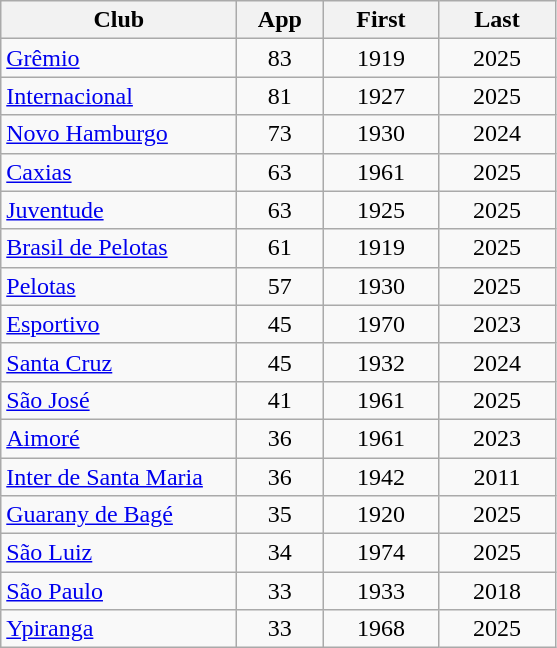<table class="wikitable sortable">
<tr>
<th width=150px>Club</th>
<th width=50px>App</th>
<th width=70px>First</th>
<th width=70px>Last</th>
</tr>
<tr>
<td><a href='#'>Grêmio</a></td>
<td align=center>83</td>
<td align=center>1919</td>
<td align=center>2025</td>
</tr>
<tr>
<td><a href='#'>Internacional</a></td>
<td align=center>81</td>
<td align=center>1927</td>
<td align=center>2025</td>
</tr>
<tr>
<td><a href='#'>Novo Hamburgo</a></td>
<td align=center>73</td>
<td align=center>1930</td>
<td align=center>2024</td>
</tr>
<tr>
<td><a href='#'>Caxias</a></td>
<td align=center>63</td>
<td align=center>1961</td>
<td align=center>2025</td>
</tr>
<tr>
<td><a href='#'>Juventude</a></td>
<td align=center>63</td>
<td align=center>1925</td>
<td align=center>2025</td>
</tr>
<tr>
<td><a href='#'>Brasil de Pelotas</a></td>
<td align=center>61</td>
<td align=center>1919</td>
<td align=center>2025</td>
</tr>
<tr>
<td><a href='#'>Pelotas</a></td>
<td align=center>57</td>
<td align=center>1930</td>
<td align=center>2025</td>
</tr>
<tr>
<td><a href='#'>Esportivo</a></td>
<td align=center>45</td>
<td align=center>1970</td>
<td align=center>2023</td>
</tr>
<tr>
<td><a href='#'>Santa Cruz</a></td>
<td align=center>45</td>
<td align=center>1932</td>
<td align=center>2024</td>
</tr>
<tr>
<td><a href='#'>São José</a></td>
<td align=center>41</td>
<td align=center>1961</td>
<td align=center>2025</td>
</tr>
<tr>
<td><a href='#'>Aimoré</a></td>
<td align=center>36</td>
<td align=center>1961</td>
<td align=center>2023</td>
</tr>
<tr>
<td><a href='#'>Inter de Santa Maria</a></td>
<td align=center>36</td>
<td align=center>1942</td>
<td align=center>2011</td>
</tr>
<tr>
<td><a href='#'>Guarany de Bagé</a></td>
<td align=center>35</td>
<td align=center>1920</td>
<td align=center>2025</td>
</tr>
<tr>
<td><a href='#'>São Luiz</a></td>
<td align=center>34</td>
<td align=center>1974</td>
<td align=center>2025</td>
</tr>
<tr>
<td><a href='#'>São Paulo</a></td>
<td align=center>33</td>
<td align=center>1933</td>
<td align=center>2018</td>
</tr>
<tr>
<td><a href='#'>Ypiranga</a></td>
<td align=center>33</td>
<td align=center>1968</td>
<td align=center>2025</td>
</tr>
</table>
